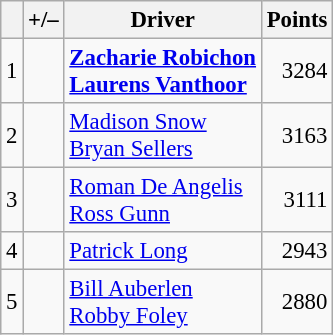<table class="wikitable" style="font-size: 95%;">
<tr>
<th scope="col"></th>
<th scope="col">+/–</th>
<th scope="col">Driver</th>
<th scope="col">Points</th>
</tr>
<tr>
<td align=center>1</td>
<td align="left"></td>
<td><strong> <a href='#'>Zacharie Robichon</a><br> <a href='#'>Laurens Vanthoor</a></strong></td>
<td align=right>3284</td>
</tr>
<tr>
<td align=center>2</td>
<td align="left"></td>
<td> <a href='#'>Madison Snow</a><br> <a href='#'>Bryan Sellers</a></td>
<td align=right>3163</td>
</tr>
<tr>
<td align=center>3</td>
<td align="left"></td>
<td> <a href='#'>Roman De Angelis</a><br> <a href='#'>Ross Gunn</a></td>
<td align=right>3111</td>
</tr>
<tr>
<td align=center>4</td>
<td align="left"></td>
<td> <a href='#'>Patrick Long</a></td>
<td align=right>2943</td>
</tr>
<tr>
<td align=center>5</td>
<td align="left"></td>
<td> <a href='#'>Bill Auberlen</a><br> <a href='#'>Robby Foley</a></td>
<td align=right>2880</td>
</tr>
</table>
